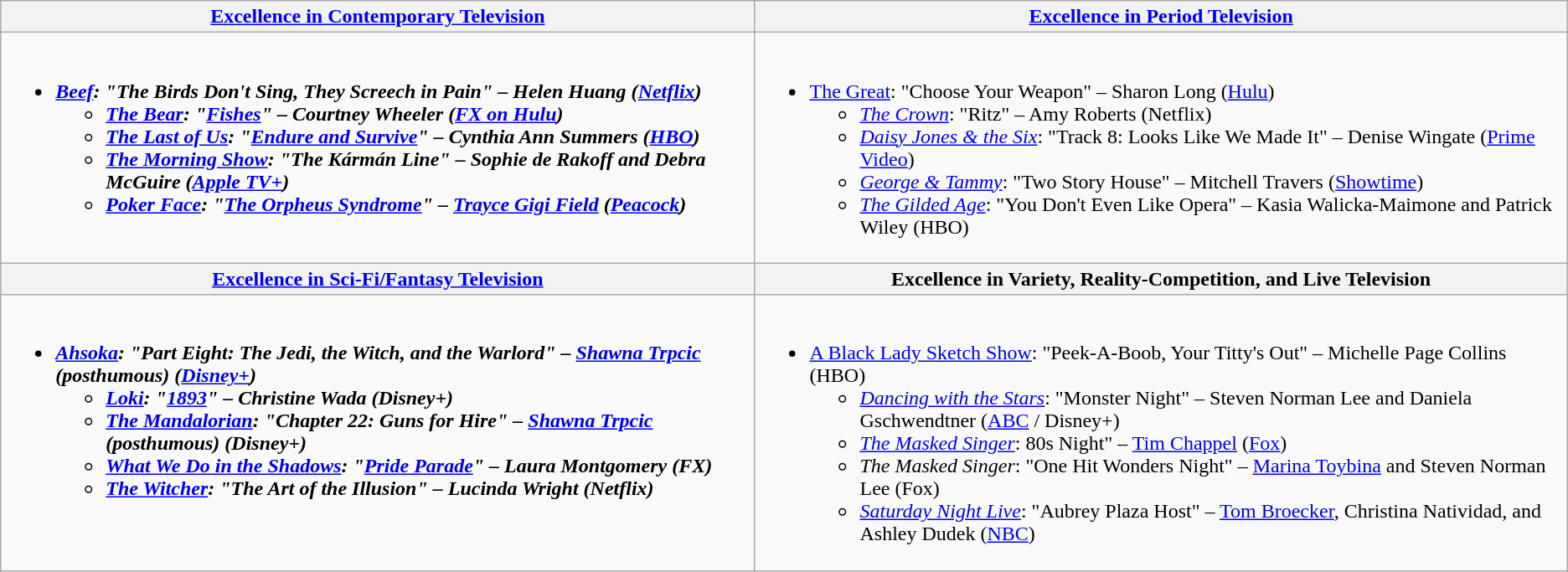<table class="wikitable" style="width=100%">
<tr>
<th style="width=50%"><a href='#'>Excellence in Contemporary Television</a></th>
<th style="width=50%"><a href='#'>Excellence in Period Television</a></th>
</tr>
<tr>
<td valign="top"><br><ul><li><strong><em><a href='#'>Beef</a><em>: "The Birds Don't Sing, They Screech in Pain" – Helen Huang (<a href='#'>Netflix</a>)<strong><ul><li></em><a href='#'>The Bear</a><em>: "<a href='#'>Fishes</a>" – Courtney Wheeler (<a href='#'>FX on Hulu</a>)</li><li></em><a href='#'>The Last of Us</a><em>: "<a href='#'>Endure and Survive</a>" – Cynthia Ann Summers (<a href='#'>HBO</a>)</li><li></em><a href='#'>The Morning Show</a><em>: "The Kármán Line" – Sophie de Rakoff and Debra McGuire (<a href='#'>Apple TV+</a>)</li><li></em><a href='#'>Poker Face</a><em>: "<a href='#'>The Orpheus Syndrome</a>" – <a href='#'>Trayce Gigi Field</a> (<a href='#'>Peacock</a>)</li></ul></li></ul></td>
<td valign="top"><br><ul><li></em></strong><a href='#'>The Great</a></em>: "Choose Your Weapon" – Sharon Long (<a href='#'>Hulu</a>)</strong><ul><li><em><a href='#'>The Crown</a></em>: "Ritz" – Amy Roberts (Netflix)</li><li><em><a href='#'>Daisy Jones & the Six</a></em>: "Track 8: Looks Like We Made It" – Denise Wingate (<a href='#'>Prime Video</a>)</li><li><em><a href='#'>George & Tammy</a></em>: "Two Story House" – Mitchell Travers (<a href='#'>Showtime</a>)</li><li><em><a href='#'>The Gilded Age</a></em>: "You Don't Even Like Opera" – Kasia Walicka-Maimone and Patrick Wiley (HBO)</li></ul></li></ul></td>
</tr>
<tr>
<th style="width=50%"><a href='#'>Excellence in Sci-Fi/Fantasy Television</a></th>
<th style="width=50%">Excellence in Variety, Reality-Competition, and Live Television</th>
</tr>
<tr>
<td valign="top"><br><ul><li><strong><em><a href='#'>Ahsoka</a><em>: "Part Eight: The Jedi, the Witch, and the Warlord" – <a href='#'>Shawna Trpcic</a> (posthumous) (<a href='#'>Disney+</a>)<strong><ul><li></em><a href='#'>Loki</a><em>: "<a href='#'>1893</a>" – Christine Wada (Disney+)</li><li></em><a href='#'>The Mandalorian</a><em>: "Chapter 22: Guns for Hire" – <a href='#'>Shawna Trpcic</a> (posthumous) (Disney+)</li><li></em><a href='#'>What We Do in the Shadows</a><em>: "<a href='#'>Pride Parade</a>" – Laura Montgomery (FX)</li><li></em><a href='#'>The Witcher</a><em>: "The Art of the Illusion" – Lucinda Wright (Netflix)</li></ul></li></ul></td>
<td valign="top"><br><ul><li></em></strong><a href='#'>A Black Lady Sketch Show</a></em>: "Peek-A-Boob, Your Titty's Out" – Michelle Page Collins (HBO)</strong><ul><li><em><a href='#'>Dancing with the Stars</a></em>: "Monster Night" – Steven Norman Lee and Daniela Gschwendtner (<a href='#'>ABC</a> / Disney+)</li><li><em><a href='#'>The Masked Singer</a></em>: 80s Night" – <a href='#'>Tim Chappel</a> (<a href='#'>Fox</a>)</li><li><em>The Masked Singer</em>: "One Hit Wonders Night" – <a href='#'>Marina Toybina</a> and Steven Norman Lee (Fox)</li><li><em><a href='#'>Saturday Night Live</a></em>: "Aubrey Plaza Host" – <a href='#'>Tom Broecker</a>, Christina Natividad, and Ashley Dudek (<a href='#'>NBC</a>)</li></ul></li></ul></td>
</tr>
</table>
